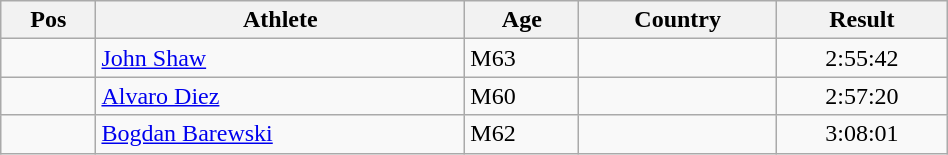<table class="wikitable"  style="text-align:center; width:50%;">
<tr>
<th>Pos</th>
<th>Athlete</th>
<th>Age</th>
<th>Country</th>
<th>Result</th>
</tr>
<tr>
<td align=center></td>
<td align=left><a href='#'>John Shaw</a></td>
<td align=left>M63</td>
<td align=left></td>
<td>2:55:42</td>
</tr>
<tr>
<td align=center></td>
<td align=left><a href='#'>Alvaro Diez</a></td>
<td align=left>M60</td>
<td align=left></td>
<td>2:57:20</td>
</tr>
<tr>
<td align=center></td>
<td align=left><a href='#'>Bogdan Barewski</a></td>
<td align=left>M62</td>
<td align=left></td>
<td>3:08:01</td>
</tr>
</table>
